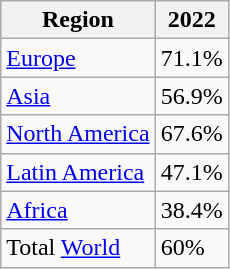<table class="wikitable sortable">
<tr>
<th>Region</th>
<th>2022</th>
</tr>
<tr>
<td style="text-align: left"><a href='#'>Europe</a></td>
<td>71.1%</td>
</tr>
<tr>
<td style="text-align: left"><a href='#'>Asia</a></td>
<td>56.9%</td>
</tr>
<tr>
<td style="text-align: left"><a href='#'>North America</a></td>
<td>67.6%</td>
</tr>
<tr>
<td style="text-align: left"><a href='#'>Latin America</a></td>
<td>47.1%</td>
</tr>
<tr>
<td style="text-align: left"><a href='#'>Africa</a></td>
<td>38.4%</td>
</tr>
<tr>
<td style="text-align: left">Total <a href='#'>World</a></td>
<td>60%</td>
</tr>
</table>
